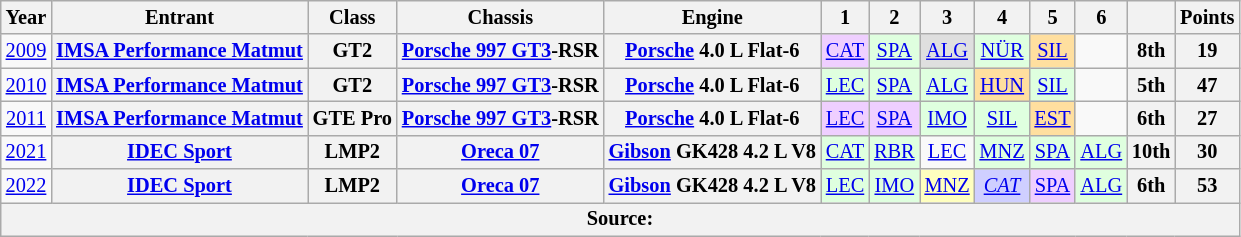<table class="wikitable" style="text-align:center; font-size:85%">
<tr>
<th>Year</th>
<th>Entrant</th>
<th>Class</th>
<th>Chassis</th>
<th>Engine</th>
<th>1</th>
<th>2</th>
<th>3</th>
<th>4</th>
<th>5</th>
<th>6</th>
<th></th>
<th>Points</th>
</tr>
<tr>
<td><a href='#'>2009</a></td>
<th nowrap><a href='#'>IMSA Performance Matmut</a></th>
<th>GT2</th>
<th nowrap><a href='#'>Porsche 997 GT3</a>-RSR</th>
<th nowrap><a href='#'>Porsche</a> 4.0 L Flat-6</th>
<td style="background:#EFCFFF;"><a href='#'>CAT</a><br></td>
<td style="background:#DFFFDF;"><a href='#'>SPA</a><br></td>
<td style="background:#DFDFDF;"><a href='#'>ALG</a><br></td>
<td style="background:#DFFFDF;"><a href='#'>NÜR</a><br></td>
<td style="background:#FFDF9F;"><a href='#'>SIL</a><br></td>
<td></td>
<th>8th</th>
<th>19</th>
</tr>
<tr>
<td><a href='#'>2010</a></td>
<th nowrap><a href='#'>IMSA Performance Matmut</a></th>
<th>GT2</th>
<th nowrap><a href='#'>Porsche 997 GT3</a>-RSR</th>
<th nowrap><a href='#'>Porsche</a> 4.0 L Flat-6</th>
<td style="background:#DFFFDF;"><a href='#'>LEC</a><br></td>
<td style="background:#DFFFDF;"><a href='#'>SPA</a><br></td>
<td style="background:#DFFFDF;"><a href='#'>ALG</a><br></td>
<td style="background:#FFDF9F;"><a href='#'>HUN</a><br></td>
<td style="background:#DFFFDF;"><a href='#'>SIL</a><br></td>
<td></td>
<th>5th</th>
<th>47</th>
</tr>
<tr>
<td><a href='#'>2011</a></td>
<th nowrap><a href='#'>IMSA Performance Matmut</a></th>
<th nowrap>GTE Pro</th>
<th nowrap><a href='#'>Porsche 997 GT3</a>-RSR</th>
<th nowrap><a href='#'>Porsche</a> 4.0 L Flat-6</th>
<td style="background:#EFCFFF;"><a href='#'>LEC</a><br></td>
<td style="background:#EFCFFF;"><a href='#'>SPA</a><br></td>
<td style="background:#DFFFDF;"><a href='#'>IMO</a><br></td>
<td style="background:#DFFFDF;"><a href='#'>SIL</a><br></td>
<td style="background:#FFDF9F;"><a href='#'>EST</a><br></td>
<td></td>
<th>6th</th>
<th>27</th>
</tr>
<tr>
<td><a href='#'>2021</a></td>
<th nowrap><a href='#'>IDEC Sport</a></th>
<th>LMP2</th>
<th nowrap><a href='#'>Oreca 07</a></th>
<th nowrap><a href='#'>Gibson</a> GK428 4.2 L V8</th>
<td style="background:#DFFFDF;"><a href='#'>CAT</a><br></td>
<td style="background:#DFFFDF;"><a href='#'>RBR</a><br></td>
<td><a href='#'>LEC</a></td>
<td style="background:#DFFFDF;"><a href='#'>MNZ</a><br></td>
<td style="background:#DFFFDF;"><a href='#'>SPA</a><br></td>
<td style="background:#DFFFDF;"><a href='#'>ALG</a><br></td>
<th>10th</th>
<th>30</th>
</tr>
<tr>
<td><a href='#'>2022</a></td>
<th nowrap><a href='#'>IDEC Sport</a></th>
<th>LMP2</th>
<th nowrap><a href='#'>Oreca 07</a></th>
<th nowrap><a href='#'>Gibson</a> GK428 4.2 L V8</th>
<td style="background:#DFFFDF;"><a href='#'>LEC</a><br></td>
<td style="background:#DFFFDF;"><a href='#'>IMO</a><br></td>
<td style="background:#FFFFBF;"><a href='#'>MNZ</a><br></td>
<td style="background:#CFCFFF;"><em><a href='#'>CAT</a></em><br></td>
<td style="background:#EFCFFF;"><a href='#'>SPA</a><br></td>
<td style="background:#DFFFDF;"><a href='#'>ALG</a><br></td>
<th>6th</th>
<th>53</th>
</tr>
<tr>
<th colspan="13">Source:</th>
</tr>
</table>
